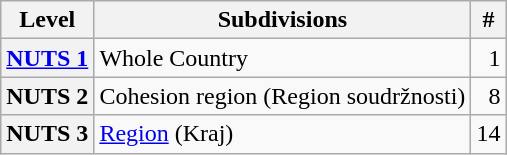<table class="wikitable">
<tr>
<th>Level</th>
<th>Subdivisions</th>
<th>#</th>
</tr>
<tr>
<th><a href='#'>NUTS 1</a></th>
<td>Whole Country</td>
<td align="right">1</td>
</tr>
<tr>
<th>NUTS 2</th>
<td>Cohesion region  (Region soudržnosti)</td>
<td align="right">8</td>
</tr>
<tr>
<th>NUTS 3</th>
<td><a href='#'>Region</a> (Kraj)</td>
<td align="right">14</td>
</tr>
</table>
